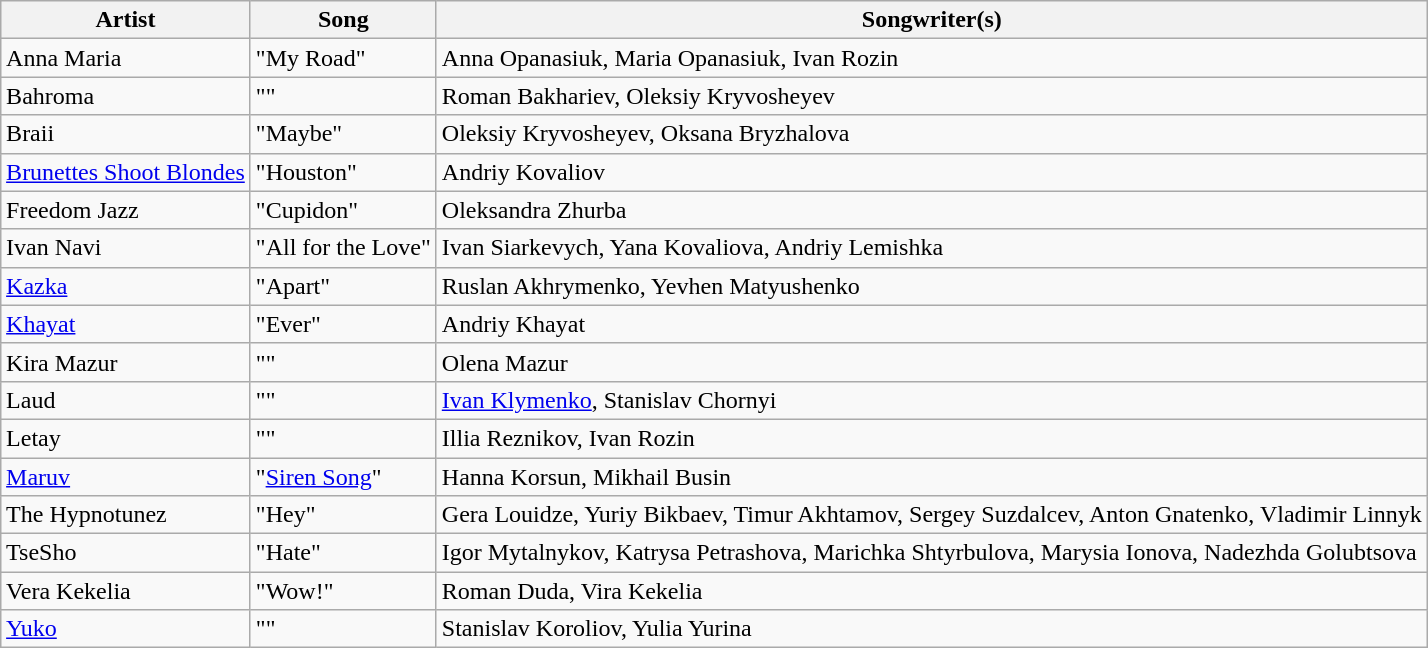<table class="sortable wikitable" style="margin: 1em auto 1em auto;">
<tr>
<th>Artist</th>
<th>Song</th>
<th>Songwriter(s)</th>
</tr>
<tr>
<td>Anna Maria</td>
<td>"My Road"</td>
<td>Anna Opanasiuk, Maria Opanasiuk, Ivan Rozin</td>
</tr>
<tr>
<td>Bahroma</td>
<td>"" </td>
<td>Roman Bakhariev, Oleksiy Kryvosheyev</td>
</tr>
<tr>
<td>Braii</td>
<td>"Maybe"</td>
<td>Oleksiy Kryvosheyev, Oksana Bryzhalova</td>
</tr>
<tr>
<td><a href='#'>Brunettes Shoot Blondes</a></td>
<td>"Houston"</td>
<td>Andriy Kovaliov</td>
</tr>
<tr>
<td>Freedom Jazz</td>
<td>"Cupidon"</td>
<td>Oleksandra Zhurba</td>
</tr>
<tr>
<td>Ivan Navi</td>
<td>"All for the Love"</td>
<td>Ivan Siarkevych, Yana Kovaliova, Andriy Lemishka</td>
</tr>
<tr>
<td><a href='#'>Kazka</a></td>
<td>"Apart"</td>
<td>Ruslan Akhrymenko, Yevhen Matyushenko</td>
</tr>
<tr>
<td><a href='#'>Khayat</a></td>
<td>"Ever"</td>
<td>Andriy Khayat</td>
</tr>
<tr>
<td>Kira Mazur</td>
<td>"" </td>
<td>Olena Mazur</td>
</tr>
<tr>
<td>Laud</td>
<td>"" </td>
<td><a href='#'>Ivan Klymenko</a>, Stanislav Chornyi</td>
</tr>
<tr>
<td>Letay</td>
<td>"" </td>
<td>Illia Reznikov, Ivan Rozin</td>
</tr>
<tr>
<td><a href='#'>Maruv</a></td>
<td>"<a href='#'>Siren Song</a>"</td>
<td>Hanna Korsun, Mikhail Busin</td>
</tr>
<tr>
<td data-sort-value="Hypnotunez, The">The Hypnotunez</td>
<td>"Hey"</td>
<td>Gera Louidze, Yuriy Bikbaev, Timur Akhtamov, Sergey Suzdalcev, Anton Gnatenko, Vladimir Linnyk</td>
</tr>
<tr>
<td>TseSho</td>
<td>"Hate"</td>
<td>Igor Mytalnykov, Katrysa Petrashova, Marichka Shtyrbulova, Marysia Ionova, Nadezhda Golubtsova</td>
</tr>
<tr>
<td>Vera Kekelia</td>
<td>"Wow!"</td>
<td>Roman Duda, Vira Kekelia</td>
</tr>
<tr>
<td><a href='#'>Yuko</a></td>
<td>"" </td>
<td>Stanislav Koroliov, Yulia Yurina</td>
</tr>
</table>
